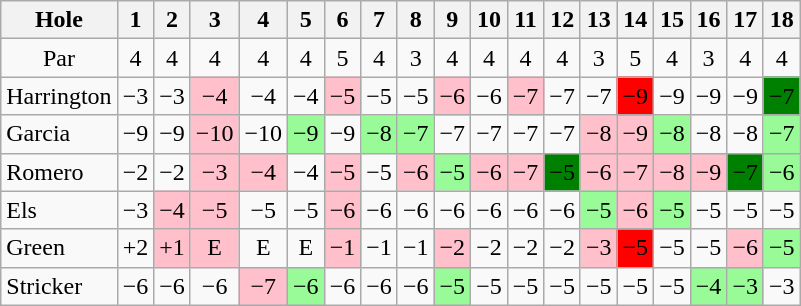<table class="wikitable" style="text-align:center">
<tr>
<th>Hole</th>
<th> 1 </th>
<th> 2 </th>
<th> 3 </th>
<th> 4 </th>
<th> 5 </th>
<th> 6 </th>
<th> 7 </th>
<th> 8 </th>
<th> 9 </th>
<th>10</th>
<th>11</th>
<th>12</th>
<th>13</th>
<th>14</th>
<th>15</th>
<th>16</th>
<th>17</th>
<th>18</th>
</tr>
<tr>
<td>Par</td>
<td>4</td>
<td>4</td>
<td>4</td>
<td>4</td>
<td>4</td>
<td>5</td>
<td>4</td>
<td>3</td>
<td>4</td>
<td>4</td>
<td>4</td>
<td>4</td>
<td>3</td>
<td>5</td>
<td>4</td>
<td>3</td>
<td>4</td>
<td>4</td>
</tr>
<tr>
<td align=left> Harrington</td>
<td>−3</td>
<td>−3</td>
<td style="background: pink;">−4</td>
<td>−4</td>
<td>−4</td>
<td style="background: pink;">−5</td>
<td>−5</td>
<td>−5</td>
<td style="background: pink;">−6</td>
<td>−6</td>
<td style="background: pink;">−7</td>
<td>−7</td>
<td>−7</td>
<td style="background: red;">−9</td>
<td>−9</td>
<td>−9</td>
<td>−9</td>
<td style="background: green;">−7</td>
</tr>
<tr>
<td align=left> Garcia</td>
<td>−9</td>
<td>−9</td>
<td style="background: pink;">−10</td>
<td>−10</td>
<td style="background: PaleGreen;">−9</td>
<td>−9</td>
<td style="background: PaleGreen;">−8</td>
<td style="background: PaleGreen;">−7</td>
<td>−7</td>
<td>−7</td>
<td>−7</td>
<td>−7</td>
<td style="background: pink;">−8</td>
<td style="background: pink;">−9</td>
<td style="background: PaleGreen;">−8</td>
<td>−8</td>
<td>−8</td>
<td style="background: PaleGreen;">−7</td>
</tr>
<tr>
<td align=left> Romero</td>
<td>−2</td>
<td>−2</td>
<td style="background: pink;">−3</td>
<td style="background: pink;">−4</td>
<td>−4</td>
<td style="background: pink;">−5</td>
<td>−5</td>
<td style="background: pink;">−6</td>
<td style="background: PaleGreen;">−5</td>
<td style="background: pink;">−6</td>
<td style="background: pink;">−7</td>
<td style="background: green;">−5</td>
<td style="background: pink;">−6</td>
<td style="background: pink;">−7</td>
<td style="background: pink;">−8</td>
<td style="background: pink;">−9</td>
<td style="background: green;">−7</td>
<td style="background: palegreen;">−6</td>
</tr>
<tr>
<td align=left> Els</td>
<td>−3</td>
<td style="background: pink;">−4</td>
<td style="background: pink;">−5</td>
<td>−5</td>
<td>−5</td>
<td style="background: pink;">−6</td>
<td>−6</td>
<td>−6</td>
<td>−6</td>
<td>−6</td>
<td>−6</td>
<td>−6</td>
<td style="background: PaleGreen;">−5</td>
<td style="background: pink;">−6</td>
<td style="background: PaleGreen;">−5</td>
<td>−5</td>
<td>−5</td>
<td>−5</td>
</tr>
<tr>
<td align=left> Green</td>
<td>+2</td>
<td style="background: Pink;">+1</td>
<td style="background: Pink;">E</td>
<td>E</td>
<td>E</td>
<td style="background: Pink;">−1</td>
<td>−1</td>
<td>−1</td>
<td style="background: Pink;">−2</td>
<td>−2</td>
<td>−2</td>
<td>−2</td>
<td style="background: Pink;">−3</td>
<td style="background: Red;">−5</td>
<td>−5</td>
<td>−5</td>
<td style="background: Pink;">−6</td>
<td style="background: PaleGreen;">−5</td>
</tr>
<tr>
<td align=left> Stricker</td>
<td>−6</td>
<td>−6</td>
<td>−6</td>
<td style="background: pink;">−7</td>
<td style="background: PaleGreen;">−6</td>
<td>−6</td>
<td>−6</td>
<td>−6</td>
<td style="background: PaleGreen;">−5</td>
<td>−5</td>
<td>−5</td>
<td>−5</td>
<td>−5</td>
<td>−5</td>
<td>−5</td>
<td style="background: PaleGreen;">−4</td>
<td style="background: PaleGreen;">−3</td>
<td>−3</td>
</tr>
</table>
